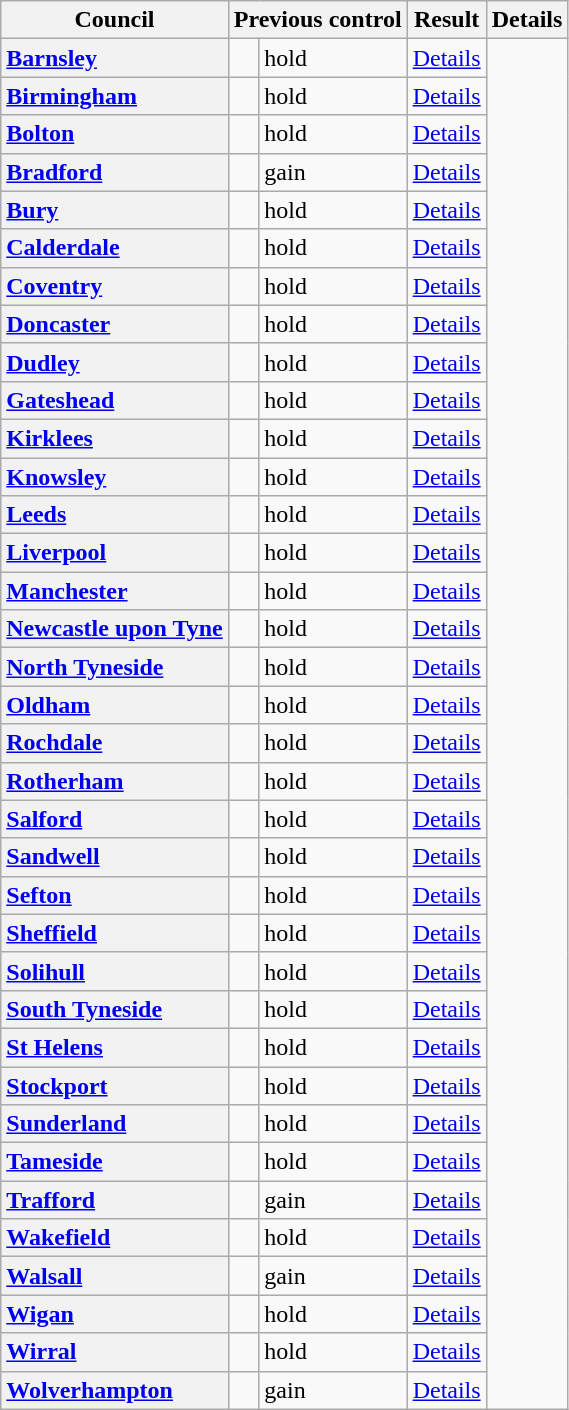<table class="wikitable sortable" border="1">
<tr>
<th scope="col">Council</th>
<th colspan=2>Previous control</th>
<th colspan=2>Result</th>
<th class="unsortable" scope="col">Details</th>
</tr>
<tr>
<th scope="row" style="text-align: left;"><a href='#'>Barnsley</a></th>
<td></td>
<td> hold</td>
<td><a href='#'>Details</a></td>
</tr>
<tr>
<th scope="row" style="text-align: left;"><a href='#'>Birmingham</a></th>
<td></td>
<td> hold</td>
<td><a href='#'>Details</a></td>
</tr>
<tr>
<th scope="row" style="text-align: left;"><a href='#'>Bolton</a></th>
<td></td>
<td> hold</td>
<td><a href='#'>Details</a></td>
</tr>
<tr>
<th scope="row" style="text-align: left;"><a href='#'>Bradford</a></th>
<td></td>
<td> gain</td>
<td><a href='#'>Details</a></td>
</tr>
<tr>
<th scope="row" style="text-align: left;"><a href='#'>Bury</a></th>
<td></td>
<td> hold</td>
<td><a href='#'>Details</a></td>
</tr>
<tr>
<th scope="row" style="text-align: left;"><a href='#'>Calderdale</a></th>
<td></td>
<td> hold</td>
<td><a href='#'>Details</a></td>
</tr>
<tr>
<th scope="row" style="text-align: left;"><a href='#'>Coventry</a></th>
<td></td>
<td> hold</td>
<td><a href='#'>Details</a></td>
</tr>
<tr>
<th scope="row" style="text-align: left;"><a href='#'>Doncaster</a></th>
<td></td>
<td> hold</td>
<td><a href='#'>Details</a></td>
</tr>
<tr>
<th scope="row" style="text-align: left;"><a href='#'>Dudley</a></th>
<td></td>
<td> hold</td>
<td><a href='#'>Details</a></td>
</tr>
<tr>
<th scope="row" style="text-align: left;"><a href='#'>Gateshead</a></th>
<td></td>
<td> hold</td>
<td><a href='#'>Details</a></td>
</tr>
<tr>
<th scope="row" style="text-align: left;"><a href='#'>Kirklees</a></th>
<td></td>
<td> hold</td>
<td><a href='#'>Details</a></td>
</tr>
<tr>
<th scope="row" style="text-align: left;"><a href='#'>Knowsley</a></th>
<td></td>
<td> hold</td>
<td><a href='#'>Details</a></td>
</tr>
<tr>
<th scope="row" style="text-align: left;"><a href='#'>Leeds</a></th>
<td></td>
<td> hold</td>
<td><a href='#'>Details</a></td>
</tr>
<tr>
<th scope="row" style="text-align: left;"><a href='#'>Liverpool</a></th>
<td></td>
<td> hold</td>
<td><a href='#'>Details</a></td>
</tr>
<tr>
<th scope="row" style="text-align: left;"><a href='#'>Manchester</a></th>
<td></td>
<td> hold</td>
<td><a href='#'>Details</a></td>
</tr>
<tr>
<th scope="row" style="text-align: left;"><a href='#'>Newcastle upon Tyne</a></th>
<td></td>
<td> hold</td>
<td><a href='#'>Details</a></td>
</tr>
<tr>
<th scope="row" style="text-align: left;"><a href='#'>North Tyneside</a></th>
<td></td>
<td> hold</td>
<td><a href='#'>Details</a></td>
</tr>
<tr>
<th scope="row" style="text-align: left;"><a href='#'>Oldham</a></th>
<td></td>
<td> hold</td>
<td><a href='#'>Details</a></td>
</tr>
<tr>
<th scope="row" style="text-align: left;"><a href='#'>Rochdale</a></th>
<td></td>
<td> hold</td>
<td><a href='#'>Details</a></td>
</tr>
<tr>
<th scope="row" style="text-align: left;"><a href='#'>Rotherham</a></th>
<td></td>
<td> hold</td>
<td><a href='#'>Details</a></td>
</tr>
<tr>
<th scope="row" style="text-align: left;"><a href='#'>Salford</a></th>
<td></td>
<td> hold</td>
<td><a href='#'>Details</a></td>
</tr>
<tr>
<th scope="row" style="text-align: left;"><a href='#'>Sandwell</a></th>
<td></td>
<td> hold</td>
<td><a href='#'>Details</a></td>
</tr>
<tr>
<th scope="row" style="text-align: left;"><a href='#'>Sefton</a></th>
<td></td>
<td> hold</td>
<td><a href='#'>Details</a></td>
</tr>
<tr>
<th scope="row" style="text-align: left;"><a href='#'>Sheffield</a></th>
<td></td>
<td> hold</td>
<td><a href='#'>Details</a></td>
</tr>
<tr>
<th scope="row" style="text-align: left;"><a href='#'>Solihull</a></th>
<td></td>
<td> hold</td>
<td><a href='#'>Details</a></td>
</tr>
<tr>
<th scope="row" style="text-align: left;"><a href='#'>South Tyneside</a></th>
<td></td>
<td> hold</td>
<td><a href='#'>Details</a></td>
</tr>
<tr>
<th scope="row" style="text-align: left;"><a href='#'>St Helens</a></th>
<td></td>
<td> hold</td>
<td><a href='#'>Details</a></td>
</tr>
<tr>
<th scope="row" style="text-align: left;"><a href='#'>Stockport</a></th>
<td></td>
<td> hold</td>
<td><a href='#'>Details</a></td>
</tr>
<tr>
<th scope="row" style="text-align: left;"><a href='#'>Sunderland</a></th>
<td></td>
<td> hold</td>
<td><a href='#'>Details</a></td>
</tr>
<tr>
<th scope="row" style="text-align: left;"><a href='#'>Tameside</a></th>
<td></td>
<td> hold</td>
<td><a href='#'>Details</a></td>
</tr>
<tr>
<th scope="row" style="text-align: left;"><a href='#'>Trafford</a></th>
<td></td>
<td> gain</td>
<td><a href='#'>Details</a></td>
</tr>
<tr>
<th scope="row" style="text-align: left;"><a href='#'>Wakefield</a></th>
<td></td>
<td> hold</td>
<td><a href='#'>Details</a></td>
</tr>
<tr>
<th scope="row" style="text-align: left;"><a href='#'>Walsall</a></th>
<td></td>
<td> gain</td>
<td><a href='#'>Details</a></td>
</tr>
<tr>
<th scope="row" style="text-align: left;"><a href='#'>Wigan</a></th>
<td></td>
<td> hold</td>
<td><a href='#'>Details</a></td>
</tr>
<tr>
<th scope="row" style="text-align: left;"><a href='#'>Wirral</a></th>
<td></td>
<td> hold</td>
<td><a href='#'>Details</a></td>
</tr>
<tr>
<th scope="row" style="text-align: left;"><a href='#'>Wolverhampton</a></th>
<td></td>
<td> gain</td>
<td><a href='#'>Details</a></td>
</tr>
</table>
